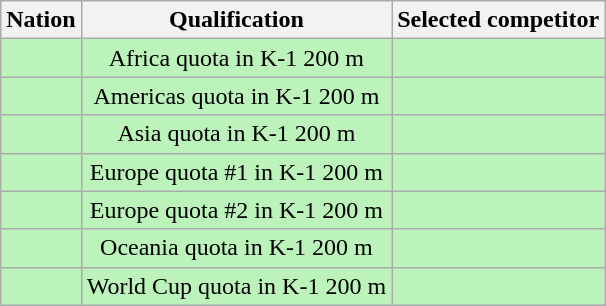<table class="wikitable" style="text-align:center">
<tr>
<th>Nation</th>
<th>Qualification</th>
<th>Selected competitor</th>
</tr>
<tr bgcolor=bbf3bb>
<td align="left"></td>
<td>Africa quota in K-1 200 m</td>
<td></td>
</tr>
<tr bgcolor=bbf3bb>
<td align="left"></td>
<td>Americas quota in K-1 200 m</td>
<td></td>
</tr>
<tr bgcolor=bbf3bb>
<td align="left"></td>
<td>Asia quota in K-1 200 m</td>
<td></td>
</tr>
<tr bgcolor=bbf3bb>
<td align="left"></td>
<td>Europe quota #1 in K-1 200 m</td>
<td></td>
</tr>
<tr bgcolor=bbf3bb>
<td align="left"></td>
<td>Europe quota #2 in K-1 200 m</td>
<td></td>
</tr>
<tr bgcolor=bbf3bb>
<td align="left"></td>
<td>Oceania quota in K-1 200 m</td>
<td></td>
</tr>
<tr bgcolor=bbf3bb>
<td align="left"></td>
<td>World Cup quota in K-1 200 m</td>
<td></td>
</tr>
</table>
